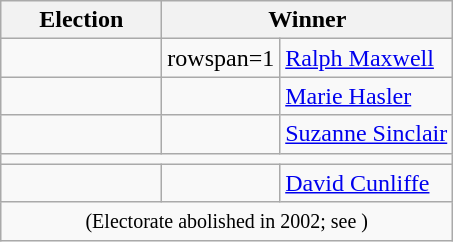<table class=wikitable>
<tr>
<th width=100>Election</th>
<th width=175 colspan=2>Winner</th>
</tr>
<tr>
<td></td>
<td>rowspan=1 </td>
<td rowspan=1><a href='#'>Ralph Maxwell</a></td>
</tr>
<tr>
<td></td>
<td></td>
<td><a href='#'>Marie Hasler</a></td>
</tr>
<tr>
<td></td>
<td></td>
<td><a href='#'>Suzanne Sinclair</a></td>
</tr>
<tr>
<td colspan=3 align=center></td>
</tr>
<tr>
<td></td>
<td></td>
<td><a href='#'>David Cunliffe</a></td>
</tr>
<tr>
<td colspan=3 align=center><small>(Electorate abolished in 2002; see )</small></td>
</tr>
</table>
